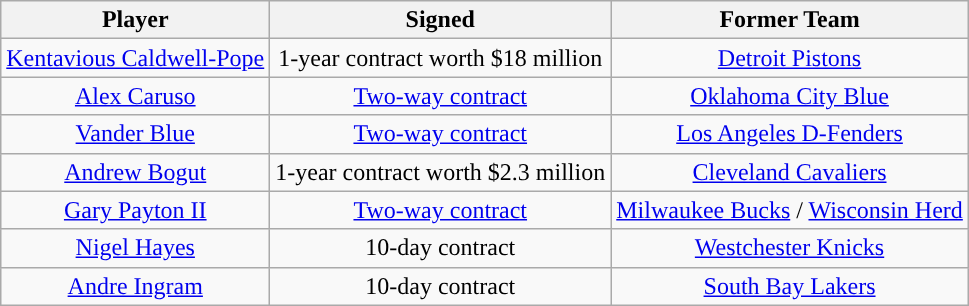<table class="wikitable sortable sortable">
<tr>
<th>Player</th>
<th>Signed</th>
<th>Former Team</th>
</tr>
<tr style="text-align: center">
<td><a href='#'>Kentavious Caldwell-Pope</a></td>
<td>1-year contract worth $18 million</td>
<td><a href='#'>Detroit Pistons</a></td>
</tr>
<tr style="text-align: center">
<td><a href='#'>Alex Caruso</a></td>
<td><a href='#'>Two-way contract</a></td>
<td><a href='#'>Oklahoma City Blue</a></td>
</tr>
<tr style="text-align: center">
<td><a href='#'>Vander Blue</a></td>
<td><a href='#'>Two-way contract</a></td>
<td><a href='#'>Los Angeles D-Fenders</a></td>
</tr>
<tr style="text-align: center">
<td><a href='#'>Andrew Bogut</a></td>
<td>1-year contract worth $2.3 million</td>
<td><a href='#'>Cleveland Cavaliers</a></td>
</tr>
<tr style="text-align: center">
<td><a href='#'>Gary Payton II</a></td>
<td><a href='#'>Two-way contract</a></td>
<td><a href='#'>Milwaukee Bucks</a> / <a href='#'>Wisconsin Herd</a></td>
</tr>
<tr style="text-align: center">
<td><a href='#'>Nigel Hayes</a></td>
<td>10-day contract</td>
<td><a href='#'>Westchester Knicks</a></td>
</tr>
<tr style="text-align: center">
<td><a href='#'>Andre Ingram</a></td>
<td>10-day contract</td>
<td><a href='#'>South Bay Lakers</a></td>
</tr>
</table>
